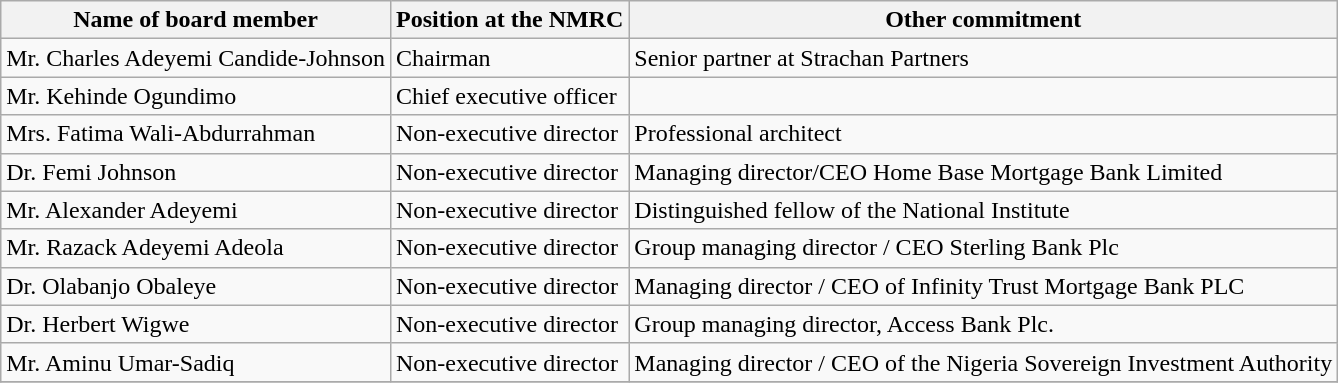<table class="wikitable">
<tr>
<th>Name of board member</th>
<th>Position at the NMRC</th>
<th>Other commitment</th>
</tr>
<tr>
<td>Mr. Charles Adeyemi Candide-Johnson</td>
<td>Chairman</td>
<td>Senior partner at Strachan Partners</td>
</tr>
<tr>
<td>Mr. Kehinde Ogundimo</td>
<td>Chief executive officer</td>
<td></td>
</tr>
<tr>
<td>Mrs. Fatima Wali-Abdurrahman</td>
<td>Non-executive director</td>
<td>Professional architect</td>
</tr>
<tr>
<td>Dr. Femi Johnson</td>
<td>Non-executive director</td>
<td>Managing director/CEO Home Base Mortgage Bank Limited</td>
</tr>
<tr>
<td>Mr. Alexander Adeyemi</td>
<td>Non-executive director</td>
<td>Distinguished fellow of the National Institute</td>
</tr>
<tr>
<td>Mr. Razack Adeyemi Adeola</td>
<td>Non-executive director</td>
<td>Group managing director / CEO Sterling Bank Plc</td>
</tr>
<tr>
<td>Dr. Olabanjo Obaleye</td>
<td>Non-executive director</td>
<td>Managing director / CEO of Infinity Trust Mortgage Bank PLC</td>
</tr>
<tr>
<td>Dr. Herbert Wigwe</td>
<td>Non-executive director</td>
<td>Group managing director, Access Bank Plc.</td>
</tr>
<tr>
<td>Mr. Aminu Umar-Sadiq</td>
<td>Non-executive director</td>
<td>Managing director / CEO of the Nigeria Sovereign Investment Authority</td>
</tr>
<tr>
</tr>
</table>
